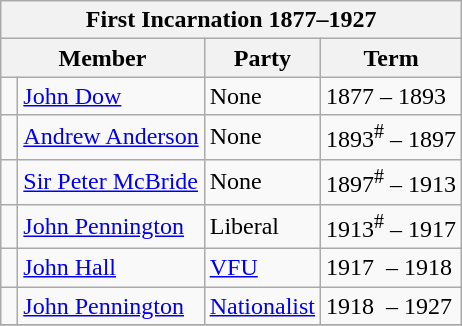<table class="wikitable">
<tr>
<th colspan=4>First Incarnation 1877–1927</th>
</tr>
<tr>
<th colspan="2">Member</th>
<th>Party</th>
<th>Term</th>
</tr>
<tr>
<td> </td>
<td><a href='#'>John Dow</a></td>
<td>None</td>
<td>1877 – 1893</td>
</tr>
<tr>
<td> </td>
<td><a href='#'>Andrew Anderson</a></td>
<td>None</td>
<td>1893<sup>#</sup> – 1897</td>
</tr>
<tr>
<td> </td>
<td><a href='#'>Sir Peter McBride</a></td>
<td>None</td>
<td>1897<sup>#</sup> – 1913</td>
</tr>
<tr>
<td> </td>
<td><a href='#'>John Pennington</a></td>
<td>Liberal</td>
<td>1913<sup>#</sup> – 1917</td>
</tr>
<tr>
<td> </td>
<td><a href='#'>John Hall</a></td>
<td><a href='#'>VFU</a></td>
<td>1917  – 1918</td>
</tr>
<tr>
<td> </td>
<td><a href='#'>John Pennington</a></td>
<td><a href='#'>Nationalist</a></td>
<td>1918  – 1927</td>
</tr>
<tr>
</tr>
</table>
